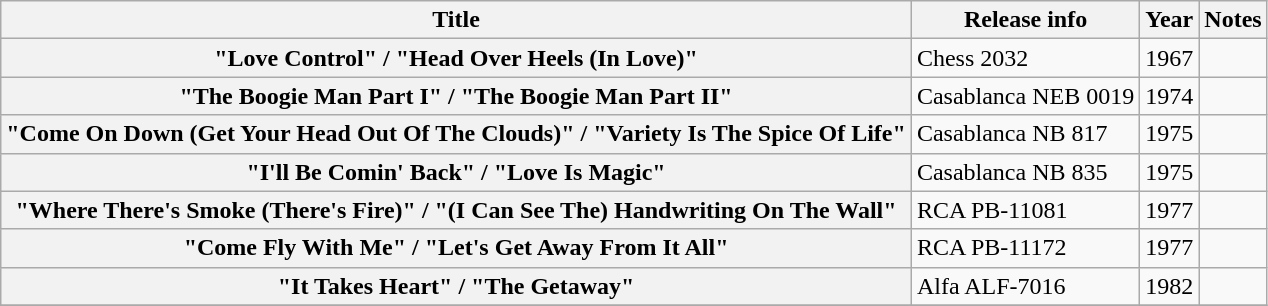<table class="wikitable plainrowheaders sortable">
<tr>
<th scope="col">Title</th>
<th scope="col">Release info</th>
<th scope="col">Year</th>
<th scope="col" class="unsortable">Notes</th>
</tr>
<tr>
<th scope="row">"Love Control" / "Head Over Heels (In Love)"</th>
<td>Chess 2032</td>
<td>1967</td>
<td></td>
</tr>
<tr>
<th scope="row">"The Boogie Man Part I" / "The Boogie Man Part II"</th>
<td>Casablanca NEB 0019</td>
<td>1974</td>
<td></td>
</tr>
<tr>
<th scope="row">"Come On Down (Get Your Head Out Of The Clouds)" / "Variety Is The Spice Of Life"</th>
<td>Casablanca NB 817</td>
<td>1975</td>
<td></td>
</tr>
<tr>
<th scope="row">"I'll Be Comin' Back" / "Love Is Magic"</th>
<td>Casablanca NB 835</td>
<td>1975</td>
<td></td>
</tr>
<tr>
<th scope="row">"Where There's Smoke (There's Fire)" / "(I Can See The) Handwriting On The Wall"</th>
<td>RCA PB-11081</td>
<td>1977</td>
<td></td>
</tr>
<tr>
<th scope="row">"Come Fly With Me" / "Let's Get Away From It All"</th>
<td>RCA PB-11172</td>
<td>1977</td>
<td></td>
</tr>
<tr>
<th scope="row">"It Takes Heart" / "The Getaway"</th>
<td>Alfa ALF-7016</td>
<td>1982</td>
<td></td>
</tr>
<tr>
</tr>
</table>
